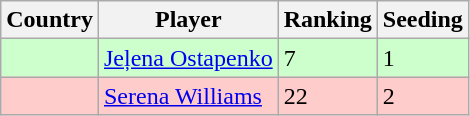<table class="wikitable" border="1">
<tr>
<th>Country</th>
<th>Player</th>
<th>Ranking</th>
<th>Seeding</th>
</tr>
<tr style="background:#cfc;">
<td></td>
<td><a href='#'>Jeļena Ostapenko</a></td>
<td>7</td>
<td>1</td>
</tr>
<tr style="background:#fcc;">
<td></td>
<td><a href='#'>Serena Williams</a></td>
<td>22</td>
<td>2</td>
</tr>
</table>
